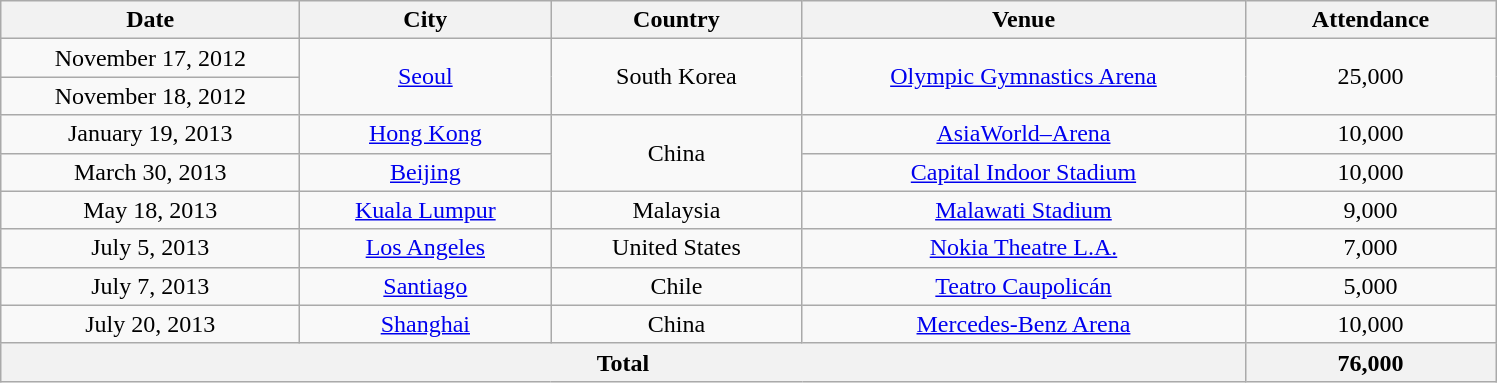<table class="wikitable" style="text-align:center;">
<tr>
<th scope="col" style="width:12em;">Date</th>
<th scope="col" style="width:10em;">City</th>
<th scope="col" style="width:10em;">Country</th>
<th scope="col" style="width:18em;">Venue</th>
<th scope="col" style="width:10em;">Attendance</th>
</tr>
<tr>
<td>November 17, 2012</td>
<td rowspan="2"><a href='#'>Seoul</a></td>
<td rowspan="2">South Korea</td>
<td rowspan="2"><a href='#'>Olympic Gymnastics Arena</a></td>
<td rowspan="2">25,000</td>
</tr>
<tr>
<td>November 18, 2012</td>
</tr>
<tr>
<td>January 19, 2013</td>
<td><a href='#'>Hong Kong</a></td>
<td rowspan="2">China</td>
<td><a href='#'>AsiaWorld–Arena</a></td>
<td>10,000</td>
</tr>
<tr>
<td>March 30, 2013</td>
<td><a href='#'>Beijing</a></td>
<td><a href='#'>Capital Indoor Stadium</a></td>
<td>10,000</td>
</tr>
<tr>
<td>May 18, 2013</td>
<td><a href='#'>Kuala Lumpur</a></td>
<td>Malaysia</td>
<td><a href='#'>Malawati Stadium</a></td>
<td>9,000</td>
</tr>
<tr>
<td>July 5, 2013</td>
<td><a href='#'>Los Angeles</a></td>
<td>United States</td>
<td><a href='#'>Nokia Theatre L.A.</a></td>
<td>7,000</td>
</tr>
<tr>
<td>July 7, 2013</td>
<td><a href='#'>Santiago</a></td>
<td>Chile</td>
<td><a href='#'>Teatro Caupolicán</a></td>
<td>5,000</td>
</tr>
<tr>
<td>July 20, 2013</td>
<td><a href='#'>Shanghai</a></td>
<td>China</td>
<td><a href='#'>Mercedes-Benz Arena</a></td>
<td>10,000</td>
</tr>
<tr>
<th colspan="4">Total</th>
<th>76,000</th>
</tr>
</table>
